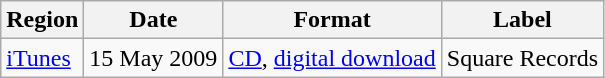<table class="wikitable sortable">
<tr>
<th>Region</th>
<th>Date</th>
<th>Format</th>
<th>Label</th>
</tr>
<tr>
<td><a href='#'>iTunes</a></td>
<td>15 May 2009</td>
<td><a href='#'>CD</a>, <a href='#'>digital download</a></td>
<td>Square Records</td>
</tr>
</table>
